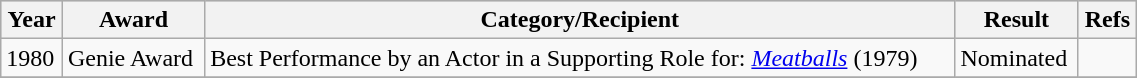<table class="wikitable" width=60% margin=auto>
<tr bgcolor="#CCCCCC">
<th>Year</th>
<th>Award</th>
<th>Category/Recipient</th>
<th>Result</th>
<th>Refs</th>
</tr>
<tr>
<td>1980</td>
<td>Genie Award</td>
<td>Best Performance by an Actor in a Supporting Role for: <em><a href='#'>Meatballs</a></em> (1979)</td>
<td>Nominated</td>
<td></td>
</tr>
<tr>
</tr>
</table>
